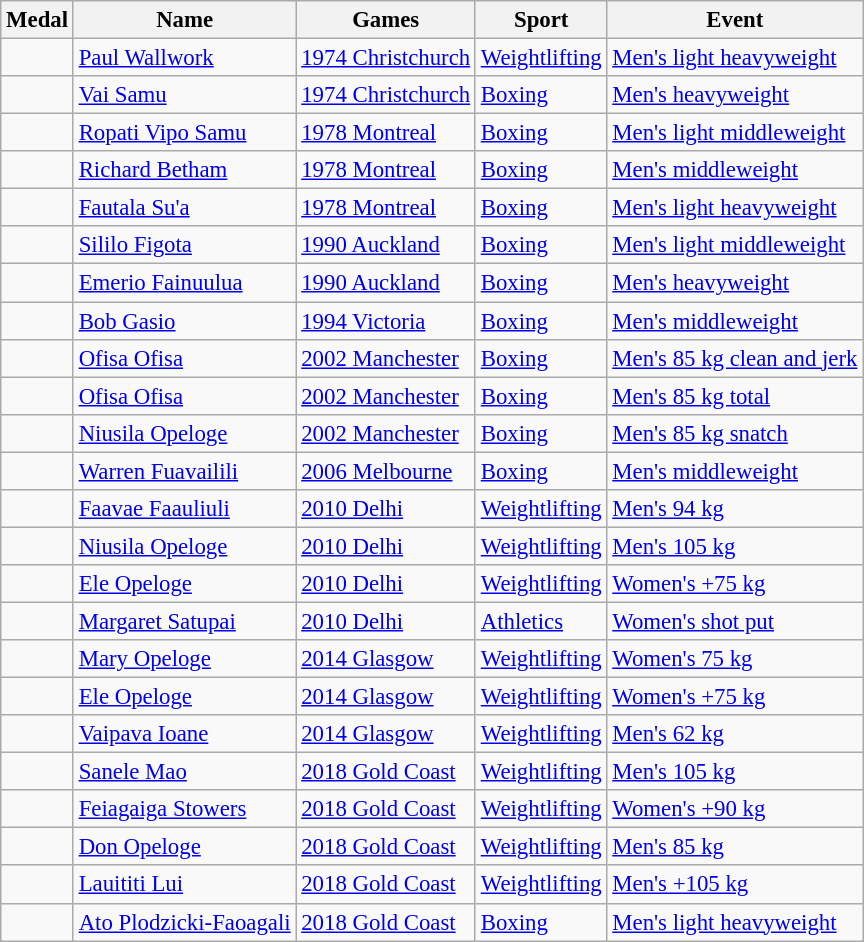<table class="wikitable sortable" style="font-size:95%">
<tr>
<th>Medal</th>
<th>Name</th>
<th>Games</th>
<th>Sport</th>
<th>Event</th>
</tr>
<tr>
<td></td>
<td><a href='#'>Paul Wallwork</a></td>
<td><a href='#'>1974 Christchurch</a></td>
<td> <a href='#'>Weightlifting</a></td>
<td><a href='#'>Men's light heavyweight</a></td>
</tr>
<tr>
<td></td>
<td><a href='#'>Vai Samu</a></td>
<td><a href='#'>1974 Christchurch</a></td>
<td> <a href='#'>Boxing</a></td>
<td><a href='#'>Men's heavyweight</a></td>
</tr>
<tr>
<td></td>
<td><a href='#'>Ropati Vipo Samu</a></td>
<td><a href='#'>1978 Montreal</a></td>
<td> <a href='#'>Boxing</a></td>
<td><a href='#'>Men's light middleweight</a></td>
</tr>
<tr>
<td></td>
<td><a href='#'>Richard Betham</a></td>
<td><a href='#'>1978 Montreal</a></td>
<td> <a href='#'>Boxing</a></td>
<td><a href='#'>Men's middleweight</a></td>
</tr>
<tr>
<td></td>
<td><a href='#'>Fautala Su'a</a></td>
<td><a href='#'>1978 Montreal</a></td>
<td> <a href='#'>Boxing</a></td>
<td><a href='#'>Men's light heavyweight</a></td>
</tr>
<tr>
<td></td>
<td><a href='#'>Sililo Figota</a></td>
<td><a href='#'>1990 Auckland</a></td>
<td> <a href='#'>Boxing</a></td>
<td><a href='#'>Men's light middleweight</a></td>
</tr>
<tr>
<td></td>
<td><a href='#'>Emerio Fainuulua</a></td>
<td><a href='#'>1990 Auckland</a></td>
<td> <a href='#'>Boxing</a></td>
<td><a href='#'>Men's heavyweight</a></td>
</tr>
<tr>
<td></td>
<td><a href='#'>Bob Gasio</a></td>
<td><a href='#'>1994 Victoria</a></td>
<td> <a href='#'>Boxing</a></td>
<td><a href='#'>Men's middleweight</a></td>
</tr>
<tr>
<td></td>
<td><a href='#'>Ofisa Ofisa</a></td>
<td><a href='#'>2002 Manchester</a></td>
<td> <a href='#'>Boxing</a></td>
<td><a href='#'>Men's 85 kg clean and jerk</a></td>
</tr>
<tr>
<td></td>
<td><a href='#'>Ofisa Ofisa</a></td>
<td><a href='#'>2002 Manchester</a></td>
<td> <a href='#'>Boxing</a></td>
<td><a href='#'>Men's 85 kg total</a></td>
</tr>
<tr>
<td></td>
<td><a href='#'>Niusila Opeloge</a></td>
<td><a href='#'>2002 Manchester</a></td>
<td> <a href='#'>Boxing</a></td>
<td><a href='#'>Men's 85 kg snatch</a></td>
</tr>
<tr>
<td></td>
<td><a href='#'>Warren Fuavailili</a></td>
<td><a href='#'>2006 Melbourne</a></td>
<td> <a href='#'>Boxing</a></td>
<td><a href='#'>Men's middleweight</a></td>
</tr>
<tr>
<td></td>
<td><a href='#'>Faavae Faauliuli</a></td>
<td><a href='#'>2010 Delhi</a></td>
<td> <a href='#'>Weightlifting</a></td>
<td><a href='#'>Men's 94 kg</a></td>
</tr>
<tr>
<td></td>
<td><a href='#'>Niusila Opeloge</a></td>
<td><a href='#'>2010 Delhi</a></td>
<td> <a href='#'>Weightlifting</a></td>
<td><a href='#'>Men's 105 kg</a></td>
</tr>
<tr>
<td></td>
<td><a href='#'>Ele Opeloge</a></td>
<td><a href='#'>2010 Delhi</a></td>
<td> <a href='#'>Weightlifting</a></td>
<td><a href='#'>Women's +75 kg</a></td>
</tr>
<tr>
<td></td>
<td><a href='#'>Margaret Satupai</a></td>
<td><a href='#'>2010 Delhi</a></td>
<td> <a href='#'>Athletics</a></td>
<td><a href='#'>Women's shot put</a></td>
</tr>
<tr>
<td></td>
<td><a href='#'>Mary Opeloge</a></td>
<td><a href='#'>2014 Glasgow</a></td>
<td> <a href='#'>Weightlifting</a></td>
<td><a href='#'>Women's 75 kg</a></td>
</tr>
<tr>
<td></td>
<td><a href='#'>Ele Opeloge</a></td>
<td><a href='#'>2014 Glasgow</a></td>
<td> <a href='#'>Weightlifting</a></td>
<td><a href='#'>Women's +75 kg</a></td>
</tr>
<tr>
<td></td>
<td><a href='#'>Vaipava Ioane</a></td>
<td><a href='#'>2014 Glasgow</a></td>
<td> <a href='#'>Weightlifting</a></td>
<td><a href='#'>Men's 62 kg</a></td>
</tr>
<tr>
<td></td>
<td><a href='#'>Sanele Mao</a></td>
<td><a href='#'>2018 Gold Coast</a></td>
<td> <a href='#'>Weightlifting</a></td>
<td><a href='#'>Men's 105 kg</a></td>
</tr>
<tr>
<td></td>
<td><a href='#'>Feiagaiga Stowers</a></td>
<td><a href='#'>2018 Gold Coast</a></td>
<td> <a href='#'>Weightlifting</a></td>
<td><a href='#'>Women's +90 kg</a></td>
</tr>
<tr>
<td></td>
<td><a href='#'>Don Opeloge</a></td>
<td><a href='#'>2018 Gold Coast</a></td>
<td> <a href='#'>Weightlifting</a></td>
<td><a href='#'>Men's 85 kg</a></td>
</tr>
<tr>
<td></td>
<td><a href='#'>Lauititi Lui</a></td>
<td><a href='#'>2018 Gold Coast</a></td>
<td> <a href='#'>Weightlifting</a></td>
<td><a href='#'>Men's +105 kg</a></td>
</tr>
<tr>
<td></td>
<td><a href='#'>Ato Plodzicki-Faoagali</a></td>
<td><a href='#'>2018 Gold Coast</a></td>
<td> <a href='#'>Boxing</a></td>
<td><a href='#'>Men's light heavyweight</a></td>
</tr>
</table>
